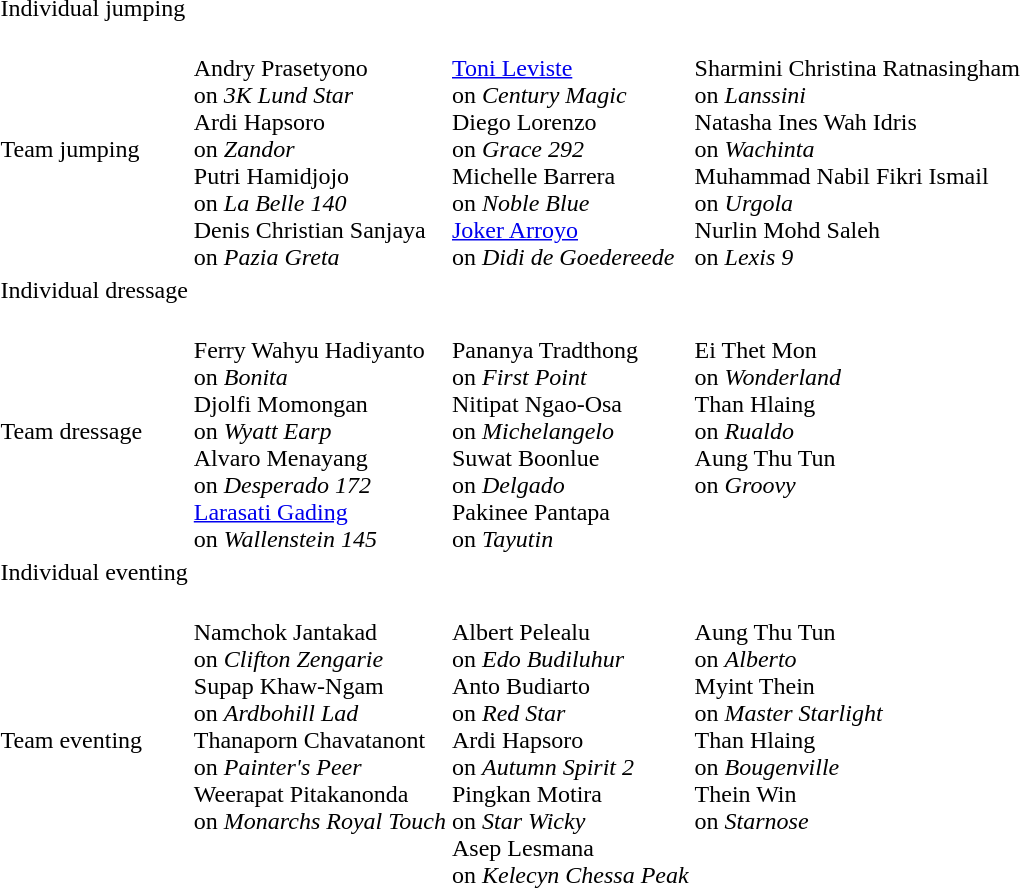<table>
<tr>
<td>Individual jumping</td>
<td></td>
<td></td>
<td></td>
</tr>
<tr>
<td>Team jumping</td>
<td><br>Andry Prasetyono<br>on <em>3K Lund Star</em><br>Ardi Hapsoro<br>on <em>Zandor</em><br>Putri Hamidjojo<br>on <em>La Belle 140</em><br>Denis Christian Sanjaya<br>on <em>Pazia Greta</em></td>
<td nowrap=true><br><a href='#'>Toni Leviste</a><br>on <em>Century Magic</em><br>Diego Lorenzo<br>on <em>Grace 292</em><br>Michelle Barrera<br>on <em>Noble Blue</em><br><a href='#'>Joker Arroyo</a><br>on <em>Didi de Goedereede</em></td>
<td nowrap=true><br>Sharmini Christina Ratnasingham<br>on <em>Lanssini</em><br>Natasha Ines Wah Idris<br>on <em>Wachinta</em><br>Muhammad Nabil Fikri Ismail<br>on <em>Urgola</em><br>Nurlin  Mohd Saleh<br>on <em>Lexis 9</em></td>
</tr>
<tr>
<td>Individual dressage</td>
<td></td>
<td></td>
<td></td>
</tr>
<tr>
<td>Team dressage</td>
<td><br>Ferry Wahyu Hadiyanto<br>on <em>Bonita</em><br>Djolfi Momongan<br>on <em>Wyatt Earp</em><br>Alvaro Menayang<br>on <em>Desperado 172</em><br><a href='#'>Larasati Gading</a><br>on <em>Wallenstein 145</em></td>
<td><br>Pananya Tradthong<br>on <em>First Point</em><br>Nitipat Ngao-Osa<br>on <em>Michelangelo</em><br>Suwat Boonlue<br>on <em>Delgado</em><br>Pakinee Pantapa<br>on <em>Tayutin</em></td>
<td valign=top><br>Ei Thet Mon<br>on <em>Wonderland</em><br>Than Hlaing<br>on <em>Rualdo</em><br>Aung Thu Tun<br>on <em>Groovy</em></td>
</tr>
<tr>
<td>Individual eventing</td>
<td></td>
<td></td>
<td></td>
</tr>
<tr>
<td>Team eventing</td>
<td valign=top nowrap=true><br>Namchok Jantakad<br>on <em>Clifton Zengarie</em><br>Supap Khaw-Ngam<br>on <em>Ardbohill Lad</em><br>Thanaporn Chavatanont<br>on <em>Painter's Peer</em><br>Weerapat Pitakanonda<br>on <em>Monarchs Royal Touch</em></td>
<td nowrap><br>Albert Pelealu<br>on <em>Edo Budiluhur</em><br>Anto Budiarto<br>on <em>Red Star</em><br>Ardi Hapsoro<br>on <em>Autumn Spirit 2</em><br>Pingkan Motira<br>on <em>Star Wicky</em><br>Asep Lesmana<br>on <em>Kelecyn Chessa Peak</em></td>
<td valign=top><br>Aung Thu Tun<br>on <em>Alberto</em><br>Myint Thein<br>on <em>Master Starlight</em><br>Than Hlaing<br>on <em>Bougenville</em><br>Thein Win<br>on <em>Starnose</em></td>
</tr>
</table>
